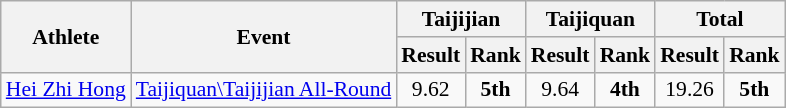<table class=wikitable style="font-size:90%">
<tr>
<th rowspan="2">Athlete</th>
<th rowspan="2">Event</th>
<th colspan="2">Taijijian</th>
<th colspan="2">Taijiquan</th>
<th colspan="2">Total</th>
</tr>
<tr>
<th>Result</th>
<th>Rank</th>
<th>Result</th>
<th>Rank</th>
<th>Result</th>
<th>Rank</th>
</tr>
<tr>
<td><a href='#'>Hei Zhi Hong</a></td>
<td><a href='#'>Taijiquan\Taijijian All-Round</a></td>
<td align=center>9.62</td>
<td align=center><strong>5th</strong></td>
<td align=center>9.64</td>
<td align=center><strong>4th</strong></td>
<td align=center>19.26</td>
<td align=center><strong>5th</strong></td>
</tr>
</table>
